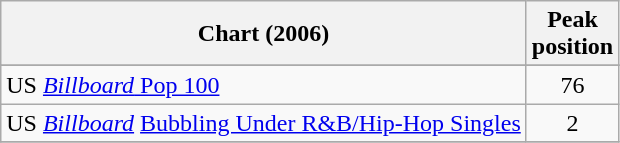<table class="wikitable">
<tr>
<th align="left">Chart (2006)</th>
<th align="center">Peak<br>position</th>
</tr>
<tr>
</tr>
<tr>
</tr>
<tr>
</tr>
<tr>
</tr>
<tr>
</tr>
<tr>
</tr>
<tr>
</tr>
<tr>
<td>US <a href='#'><em>Billboard</em> Pop 100</a></td>
<td align="center">76</td>
</tr>
<tr>
<td align="left">US <em><a href='#'>Billboard</a></em> <a href='#'>Bubbling Under R&B/Hip-Hop Singles</a></td>
<td align="center">2</td>
</tr>
<tr>
</tr>
</table>
